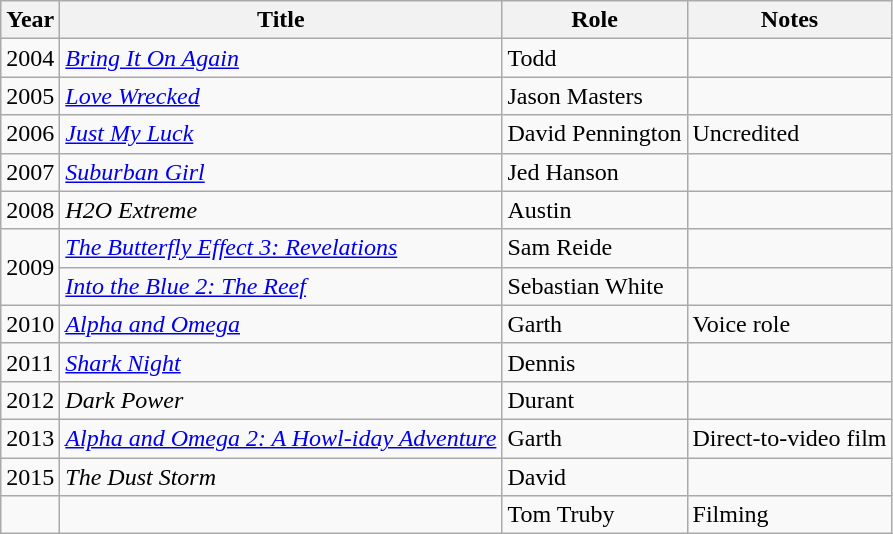<table class="wikitable sortable">
<tr>
<th>Year</th>
<th>Title</th>
<th>Role</th>
<th class="unsortable">Notes</th>
</tr>
<tr>
<td>2004</td>
<td><em><a href='#'>Bring It On Again</a></em></td>
<td>Todd</td>
<td></td>
</tr>
<tr>
<td>2005</td>
<td><em><a href='#'>Love Wrecked</a></em></td>
<td>Jason Masters</td>
<td></td>
</tr>
<tr>
<td>2006</td>
<td><em><a href='#'>Just My Luck</a></em></td>
<td>David Pennington</td>
<td>Uncredited</td>
</tr>
<tr>
<td>2007</td>
<td><em><a href='#'>Suburban Girl</a></em></td>
<td>Jed Hanson</td>
<td></td>
</tr>
<tr>
<td>2008</td>
<td><em>H2O Extreme</em></td>
<td>Austin</td>
<td></td>
</tr>
<tr>
<td rowspan="2">2009</td>
<td><em><a href='#'>The Butterfly Effect 3: Revelations</a></em></td>
<td>Sam Reide</td>
<td></td>
</tr>
<tr>
<td><em><a href='#'>Into the Blue 2: The Reef</a></em></td>
<td>Sebastian White</td>
<td></td>
</tr>
<tr>
<td>2010</td>
<td><em><a href='#'>Alpha and Omega</a></em></td>
<td>Garth</td>
<td>Voice role</td>
</tr>
<tr>
<td>2011</td>
<td><em><a href='#'>Shark Night</a></em></td>
<td>Dennis</td>
<td></td>
</tr>
<tr>
<td>2012</td>
<td><em>Dark Power</em></td>
<td>Durant</td>
<td></td>
</tr>
<tr>
<td>2013</td>
<td><em><a href='#'>Alpha and Omega 2: A Howl-iday Adventure</a></em></td>
<td>Garth</td>
<td>Direct-to-video film</td>
</tr>
<tr>
<td>2015</td>
<td><em>The Dust Storm</em></td>
<td>David</td>
<td></td>
</tr>
<tr>
<td></td>
<td></td>
<td>Tom Truby</td>
<td>Filming</td>
</tr>
</table>
